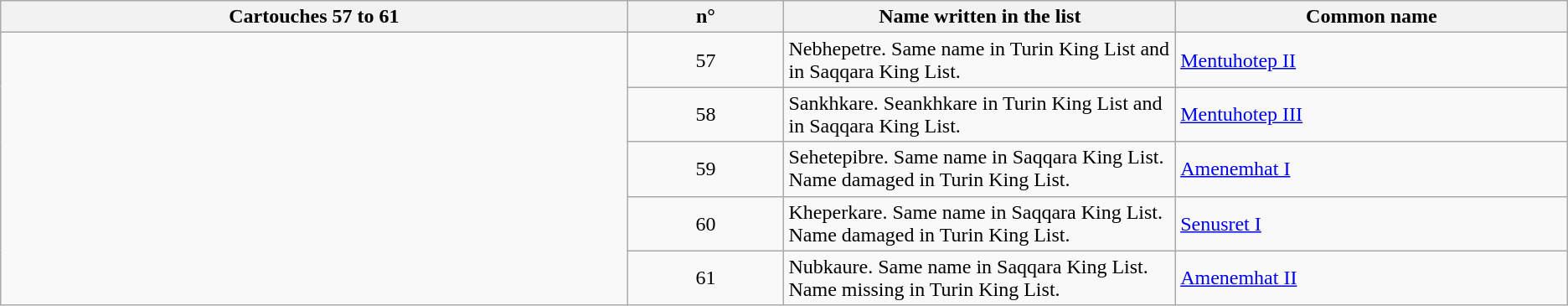<table class="wikitable">
<tr>
<th width = "40%">Cartouches 57 to 61</th>
<th width = "10%">n°</th>
<th width = "25%">Name written in the list</th>
<th width = "25%">Common name</th>
</tr>
<tr>
<td rowspan = "5"></td>
<td align = "center">57</td>
<td>Nebhepetre. Same name in Turin King List and in Saqqara King List.</td>
<td><a href='#'>Mentuhotep II</a></td>
</tr>
<tr>
<td align = "center">58</td>
<td>Sankhkare. Seankhkare in Turin King List and in Saqqara King List.</td>
<td><a href='#'>Mentuhotep III</a></td>
</tr>
<tr>
<td align = "center">59</td>
<td>Sehetepibre. Same name in Saqqara King List. Name damaged in Turin King List.</td>
<td><a href='#'>Amenemhat I</a></td>
</tr>
<tr>
<td align = "center">60</td>
<td>Kheperkare. Same name in Saqqara King List. Name damaged in Turin King List.</td>
<td><a href='#'>Senusret I</a></td>
</tr>
<tr>
<td align = "center">61</td>
<td>Nubkaure. Same name in Saqqara King List. Name missing in Turin King List.</td>
<td><a href='#'>Amenemhat II</a></td>
</tr>
</table>
